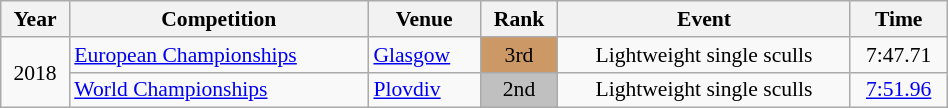<table class="wikitable" width=50% style="font-size:90%; text-align:center;">
<tr>
<th>Year</th>
<th>Competition</th>
<th>Venue</th>
<th>Rank</th>
<th>Event</th>
<th>Time</th>
</tr>
<tr>
<td rowspan=2>2018</td>
<td align=left><a href='#'>European Championships</a></td>
<td align=left> <a href='#'>Glasgow</a></td>
<td bgcolor=cc9966>3rd</td>
<td>Lightweight single sculls</td>
<td>7:47.71</td>
</tr>
<tr>
<td align=left><a href='#'>World Championships</a></td>
<td align=left> <a href='#'>Plovdiv</a></td>
<td bgcolor=silver>2nd</td>
<td>Lightweight single sculls</td>
<td><a href='#'>7:51.96</a></td>
</tr>
</table>
